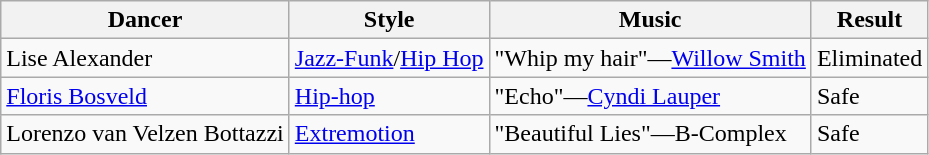<table class="wikitable">
<tr>
<th>Dancer</th>
<th>Style</th>
<th>Music</th>
<th>Result</th>
</tr>
<tr>
<td>Lise Alexander</td>
<td><a href='#'>Jazz-Funk</a>/<a href='#'>Hip Hop</a></td>
<td>"Whip my hair"—<a href='#'>Willow Smith</a></td>
<td>Eliminated</td>
</tr>
<tr>
<td><a href='#'>Floris Bosveld</a></td>
<td><a href='#'>Hip-hop</a></td>
<td>"Echo"—<a href='#'>Cyndi Lauper</a></td>
<td>Safe</td>
</tr>
<tr>
<td>Lorenzo van Velzen Bottazzi</td>
<td><a href='#'>Extremotion</a></td>
<td>"Beautiful Lies"—B-Complex</td>
<td>Safe</td>
</tr>
</table>
